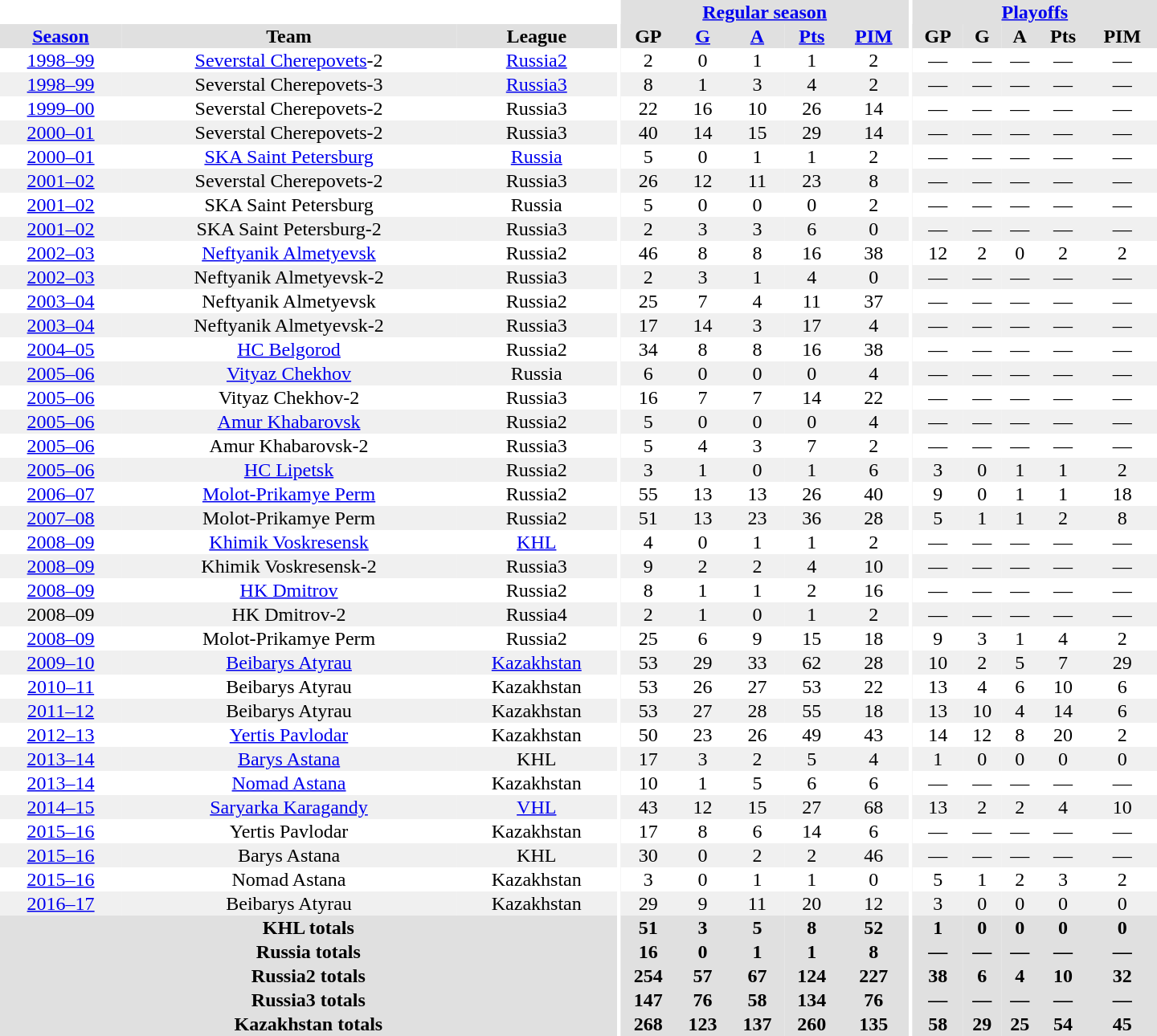<table border="0" cellpadding="1" cellspacing="0" style="text-align:center; width:60em">
<tr bgcolor="#e0e0e0">
<th colspan="3" bgcolor="#ffffff"></th>
<th rowspan="99" bgcolor="#ffffff"></th>
<th colspan="5"><a href='#'>Regular season</a></th>
<th rowspan="99" bgcolor="#ffffff"></th>
<th colspan="5"><a href='#'>Playoffs</a></th>
</tr>
<tr bgcolor="#e0e0e0">
<th><a href='#'>Season</a></th>
<th>Team</th>
<th>League</th>
<th>GP</th>
<th><a href='#'>G</a></th>
<th><a href='#'>A</a></th>
<th><a href='#'>Pts</a></th>
<th><a href='#'>PIM</a></th>
<th>GP</th>
<th>G</th>
<th>A</th>
<th>Pts</th>
<th>PIM</th>
</tr>
<tr>
<td><a href='#'>1998–99</a></td>
<td><a href='#'>Severstal Cherepovets</a>-2</td>
<td><a href='#'>Russia2</a></td>
<td>2</td>
<td>0</td>
<td>1</td>
<td>1</td>
<td>2</td>
<td>—</td>
<td>—</td>
<td>—</td>
<td>—</td>
<td>—</td>
</tr>
<tr bgcolor="#f0f0f0">
<td><a href='#'>1998–99</a></td>
<td>Severstal Cherepovets-3</td>
<td><a href='#'>Russia3</a></td>
<td>8</td>
<td>1</td>
<td>3</td>
<td>4</td>
<td>2</td>
<td>—</td>
<td>—</td>
<td>—</td>
<td>—</td>
<td>—</td>
</tr>
<tr>
<td><a href='#'>1999–00</a></td>
<td>Severstal Cherepovets-2</td>
<td>Russia3</td>
<td>22</td>
<td>16</td>
<td>10</td>
<td>26</td>
<td>14</td>
<td>—</td>
<td>—</td>
<td>—</td>
<td>—</td>
<td>—</td>
</tr>
<tr bgcolor="#f0f0f0">
<td><a href='#'>2000–01</a></td>
<td>Severstal Cherepovets-2</td>
<td>Russia3</td>
<td>40</td>
<td>14</td>
<td>15</td>
<td>29</td>
<td>14</td>
<td>—</td>
<td>—</td>
<td>—</td>
<td>—</td>
<td>—</td>
</tr>
<tr>
<td><a href='#'>2000–01</a></td>
<td><a href='#'>SKA Saint Petersburg</a></td>
<td><a href='#'>Russia</a></td>
<td>5</td>
<td>0</td>
<td>1</td>
<td>1</td>
<td>2</td>
<td>—</td>
<td>—</td>
<td>—</td>
<td>—</td>
<td>—</td>
</tr>
<tr bgcolor="#f0f0f0">
<td><a href='#'>2001–02</a></td>
<td>Severstal Cherepovets-2</td>
<td>Russia3</td>
<td>26</td>
<td>12</td>
<td>11</td>
<td>23</td>
<td>8</td>
<td>—</td>
<td>—</td>
<td>—</td>
<td>—</td>
<td>—</td>
</tr>
<tr>
<td><a href='#'>2001–02</a></td>
<td>SKA Saint Petersburg</td>
<td>Russia</td>
<td>5</td>
<td>0</td>
<td>0</td>
<td>0</td>
<td>2</td>
<td>—</td>
<td>—</td>
<td>—</td>
<td>—</td>
<td>—</td>
</tr>
<tr bgcolor="#f0f0f0">
<td><a href='#'>2001–02</a></td>
<td>SKA Saint Petersburg-2</td>
<td>Russia3</td>
<td>2</td>
<td>3</td>
<td>3</td>
<td>6</td>
<td>0</td>
<td>—</td>
<td>—</td>
<td>—</td>
<td>—</td>
<td>—</td>
</tr>
<tr>
<td><a href='#'>2002–03</a></td>
<td><a href='#'>Neftyanik Almetyevsk</a></td>
<td>Russia2</td>
<td>46</td>
<td>8</td>
<td>8</td>
<td>16</td>
<td>38</td>
<td>12</td>
<td>2</td>
<td>0</td>
<td>2</td>
<td>2</td>
</tr>
<tr bgcolor="#f0f0f0">
<td><a href='#'>2002–03</a></td>
<td>Neftyanik Almetyevsk-2</td>
<td>Russia3</td>
<td>2</td>
<td>3</td>
<td>1</td>
<td>4</td>
<td>0</td>
<td>—</td>
<td>—</td>
<td>—</td>
<td>—</td>
<td>—</td>
</tr>
<tr>
<td><a href='#'>2003–04</a></td>
<td>Neftyanik Almetyevsk</td>
<td>Russia2</td>
<td>25</td>
<td>7</td>
<td>4</td>
<td>11</td>
<td>37</td>
<td>—</td>
<td>—</td>
<td>—</td>
<td>—</td>
<td>—</td>
</tr>
<tr bgcolor="#f0f0f0">
<td><a href='#'>2003–04</a></td>
<td>Neftyanik Almetyevsk-2</td>
<td>Russia3</td>
<td>17</td>
<td>14</td>
<td>3</td>
<td>17</td>
<td>4</td>
<td>—</td>
<td>—</td>
<td>—</td>
<td>—</td>
<td>—</td>
</tr>
<tr>
<td><a href='#'>2004–05</a></td>
<td><a href='#'>HC Belgorod</a></td>
<td>Russia2</td>
<td>34</td>
<td>8</td>
<td>8</td>
<td>16</td>
<td>38</td>
<td>—</td>
<td>—</td>
<td>—</td>
<td>—</td>
<td>—</td>
</tr>
<tr bgcolor="#f0f0f0">
<td><a href='#'>2005–06</a></td>
<td><a href='#'>Vityaz Chekhov</a></td>
<td>Russia</td>
<td>6</td>
<td>0</td>
<td>0</td>
<td>0</td>
<td>4</td>
<td>—</td>
<td>—</td>
<td>—</td>
<td>—</td>
<td>—</td>
</tr>
<tr>
<td><a href='#'>2005–06</a></td>
<td>Vityaz Chekhov-2</td>
<td>Russia3</td>
<td>16</td>
<td>7</td>
<td>7</td>
<td>14</td>
<td>22</td>
<td>—</td>
<td>—</td>
<td>—</td>
<td>—</td>
<td>—</td>
</tr>
<tr bgcolor="#f0f0f0">
<td><a href='#'>2005–06</a></td>
<td><a href='#'>Amur Khabarovsk</a></td>
<td>Russia2</td>
<td>5</td>
<td>0</td>
<td>0</td>
<td>0</td>
<td>4</td>
<td>—</td>
<td>—</td>
<td>—</td>
<td>—</td>
<td>—</td>
</tr>
<tr>
<td><a href='#'>2005–06</a></td>
<td>Amur Khabarovsk-2</td>
<td>Russia3</td>
<td>5</td>
<td>4</td>
<td>3</td>
<td>7</td>
<td>2</td>
<td>—</td>
<td>—</td>
<td>—</td>
<td>—</td>
<td>—</td>
</tr>
<tr bgcolor="#f0f0f0">
<td><a href='#'>2005–06</a></td>
<td><a href='#'>HC Lipetsk</a></td>
<td>Russia2</td>
<td>3</td>
<td>1</td>
<td>0</td>
<td>1</td>
<td>6</td>
<td>3</td>
<td>0</td>
<td>1</td>
<td>1</td>
<td>2</td>
</tr>
<tr>
<td><a href='#'>2006–07</a></td>
<td><a href='#'>Molot-Prikamye Perm</a></td>
<td>Russia2</td>
<td>55</td>
<td>13</td>
<td>13</td>
<td>26</td>
<td>40</td>
<td>9</td>
<td>0</td>
<td>1</td>
<td>1</td>
<td>18</td>
</tr>
<tr bgcolor="#f0f0f0">
<td><a href='#'>2007–08</a></td>
<td>Molot-Prikamye Perm</td>
<td>Russia2</td>
<td>51</td>
<td>13</td>
<td>23</td>
<td>36</td>
<td>28</td>
<td>5</td>
<td>1</td>
<td>1</td>
<td>2</td>
<td>8</td>
</tr>
<tr>
<td><a href='#'>2008–09</a></td>
<td><a href='#'>Khimik Voskresensk</a></td>
<td><a href='#'>KHL</a></td>
<td>4</td>
<td>0</td>
<td>1</td>
<td>1</td>
<td>2</td>
<td>—</td>
<td>—</td>
<td>—</td>
<td>—</td>
<td>—</td>
</tr>
<tr bgcolor="#f0f0f0">
<td><a href='#'>2008–09</a></td>
<td>Khimik Voskresensk-2</td>
<td>Russia3</td>
<td>9</td>
<td>2</td>
<td>2</td>
<td>4</td>
<td>10</td>
<td>—</td>
<td>—</td>
<td>—</td>
<td>—</td>
<td>—</td>
</tr>
<tr>
<td><a href='#'>2008–09</a></td>
<td><a href='#'>HK Dmitrov</a></td>
<td>Russia2</td>
<td>8</td>
<td>1</td>
<td>1</td>
<td>2</td>
<td>16</td>
<td>—</td>
<td>—</td>
<td>—</td>
<td>—</td>
<td>—</td>
</tr>
<tr bgcolor="#f0f0f0">
<td>2008–09</td>
<td>HK Dmitrov-2</td>
<td>Russia4</td>
<td>2</td>
<td>1</td>
<td>0</td>
<td>1</td>
<td>2</td>
<td>—</td>
<td>—</td>
<td>—</td>
<td>—</td>
<td>—</td>
</tr>
<tr>
<td><a href='#'>2008–09</a></td>
<td>Molot-Prikamye Perm</td>
<td>Russia2</td>
<td>25</td>
<td>6</td>
<td>9</td>
<td>15</td>
<td>18</td>
<td>9</td>
<td>3</td>
<td>1</td>
<td>4</td>
<td>2</td>
</tr>
<tr bgcolor="#f0f0f0">
<td><a href='#'>2009–10</a></td>
<td><a href='#'>Beibarys Atyrau</a></td>
<td><a href='#'>Kazakhstan</a></td>
<td>53</td>
<td>29</td>
<td>33</td>
<td>62</td>
<td>28</td>
<td>10</td>
<td>2</td>
<td>5</td>
<td>7</td>
<td>29</td>
</tr>
<tr>
<td><a href='#'>2010–11</a></td>
<td>Beibarys Atyrau</td>
<td>Kazakhstan</td>
<td>53</td>
<td>26</td>
<td>27</td>
<td>53</td>
<td>22</td>
<td>13</td>
<td>4</td>
<td>6</td>
<td>10</td>
<td>6</td>
</tr>
<tr bgcolor="#f0f0f0">
<td><a href='#'>2011–12</a></td>
<td>Beibarys Atyrau</td>
<td>Kazakhstan</td>
<td>53</td>
<td>27</td>
<td>28</td>
<td>55</td>
<td>18</td>
<td>13</td>
<td>10</td>
<td>4</td>
<td>14</td>
<td>6</td>
</tr>
<tr>
<td><a href='#'>2012–13</a></td>
<td><a href='#'>Yertis Pavlodar</a></td>
<td>Kazakhstan</td>
<td>50</td>
<td>23</td>
<td>26</td>
<td>49</td>
<td>43</td>
<td>14</td>
<td>12</td>
<td>8</td>
<td>20</td>
<td>2</td>
</tr>
<tr bgcolor="#f0f0f0">
<td><a href='#'>2013–14</a></td>
<td><a href='#'>Barys Astana</a></td>
<td>KHL</td>
<td>17</td>
<td>3</td>
<td>2</td>
<td>5</td>
<td>4</td>
<td>1</td>
<td>0</td>
<td>0</td>
<td>0</td>
<td>0</td>
</tr>
<tr>
<td><a href='#'>2013–14</a></td>
<td><a href='#'>Nomad Astana</a></td>
<td>Kazakhstan</td>
<td>10</td>
<td>1</td>
<td>5</td>
<td>6</td>
<td>6</td>
<td>—</td>
<td>—</td>
<td>—</td>
<td>—</td>
<td>—</td>
</tr>
<tr bgcolor="#f0f0f0">
<td><a href='#'>2014–15</a></td>
<td><a href='#'>Saryarka Karagandy</a></td>
<td><a href='#'>VHL</a></td>
<td>43</td>
<td>12</td>
<td>15</td>
<td>27</td>
<td>68</td>
<td>13</td>
<td>2</td>
<td>2</td>
<td>4</td>
<td>10</td>
</tr>
<tr>
<td><a href='#'>2015–16</a></td>
<td>Yertis Pavlodar</td>
<td>Kazakhstan</td>
<td>17</td>
<td>8</td>
<td>6</td>
<td>14</td>
<td>6</td>
<td>—</td>
<td>—</td>
<td>—</td>
<td>—</td>
<td>—</td>
</tr>
<tr bgcolor="#f0f0f0">
<td><a href='#'>2015–16</a></td>
<td>Barys Astana</td>
<td>KHL</td>
<td>30</td>
<td>0</td>
<td>2</td>
<td>2</td>
<td>46</td>
<td>—</td>
<td>—</td>
<td>—</td>
<td>—</td>
<td>—</td>
</tr>
<tr>
<td><a href='#'>2015–16</a></td>
<td>Nomad Astana</td>
<td>Kazakhstan</td>
<td>3</td>
<td>0</td>
<td>1</td>
<td>1</td>
<td>0</td>
<td>5</td>
<td>1</td>
<td>2</td>
<td>3</td>
<td>2</td>
</tr>
<tr bgcolor="#f0f0f0">
<td><a href='#'>2016–17</a></td>
<td>Beibarys Atyrau</td>
<td>Kazakhstan</td>
<td>29</td>
<td>9</td>
<td>11</td>
<td>20</td>
<td>12</td>
<td>3</td>
<td>0</td>
<td>0</td>
<td>0</td>
<td>0</td>
</tr>
<tr>
</tr>
<tr ALIGN="center" bgcolor="#e0e0e0">
<th colspan="3">KHL totals</th>
<th ALIGN="center">51</th>
<th ALIGN="center">3</th>
<th ALIGN="center">5</th>
<th ALIGN="center">8</th>
<th ALIGN="center">52</th>
<th ALIGN="center">1</th>
<th ALIGN="center">0</th>
<th ALIGN="center">0</th>
<th ALIGN="center">0</th>
<th ALIGN="center">0</th>
</tr>
<tr>
</tr>
<tr ALIGN="center" bgcolor="#e0e0e0">
<th colspan="3">Russia totals</th>
<th ALIGN="center">16</th>
<th ALIGN="center">0</th>
<th ALIGN="center">1</th>
<th ALIGN="center">1</th>
<th ALIGN="center">8</th>
<th ALIGN="center">—</th>
<th ALIGN="center">—</th>
<th ALIGN="center">—</th>
<th ALIGN="center">—</th>
<th ALIGN="center">—</th>
</tr>
<tr>
</tr>
<tr ALIGN="center" bgcolor="#e0e0e0">
<th colspan="3">Russia2 totals</th>
<th ALIGN="center">254</th>
<th ALIGN="center">57</th>
<th ALIGN="center">67</th>
<th ALIGN="center">124</th>
<th ALIGN="center">227</th>
<th ALIGN="center">38</th>
<th ALIGN="center">6</th>
<th ALIGN="center">4</th>
<th ALIGN="center">10</th>
<th ALIGN="center">32</th>
</tr>
<tr>
</tr>
<tr ALIGN="center" bgcolor="#e0e0e0">
<th colspan="3">Russia3 totals</th>
<th ALIGN="center">147</th>
<th ALIGN="center">76</th>
<th ALIGN="center">58</th>
<th ALIGN="center">134</th>
<th ALIGN="center">76</th>
<th ALIGN="center">—</th>
<th ALIGN="center">—</th>
<th ALIGN="center">—</th>
<th ALIGN="center">—</th>
<th ALIGN="center">—</th>
</tr>
<tr>
</tr>
<tr ALIGN="center" bgcolor="#e0e0e0">
<th colspan="3">Kazakhstan totals</th>
<th ALIGN="center">268</th>
<th ALIGN="center">123</th>
<th ALIGN="center">137</th>
<th ALIGN="center">260</th>
<th ALIGN="center">135</th>
<th ALIGN="center">58</th>
<th ALIGN="center">29</th>
<th ALIGN="center">25</th>
<th ALIGN="center">54</th>
<th ALIGN="center">45</th>
</tr>
</table>
